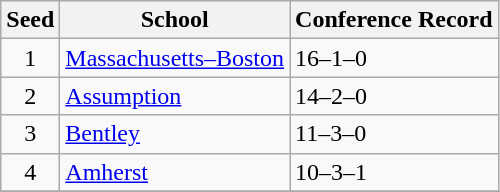<table class="wikitable">
<tr>
<th>Seed</th>
<th>School</th>
<th>Conference Record</th>
</tr>
<tr>
<td align=center>1</td>
<td><a href='#'>Massachusetts–Boston</a></td>
<td>16–1–0</td>
</tr>
<tr>
<td align=center>2</td>
<td><a href='#'>Assumption</a></td>
<td>14–2–0</td>
</tr>
<tr>
<td align=center>3</td>
<td><a href='#'>Bentley</a></td>
<td>11–3–0</td>
</tr>
<tr>
<td align=center>4</td>
<td><a href='#'>Amherst</a></td>
<td>10–3–1</td>
</tr>
<tr>
</tr>
</table>
